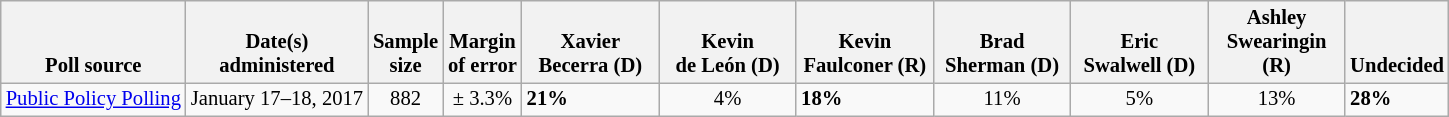<table class="wikitable" style="font-size:86%">
<tr valign=bottom>
<th>Poll source</th>
<th>Date(s)<br>administered</th>
<th>Sample<br>size</th>
<th>Margin<br>of error</th>
<th style="width:85px">Xavier<br>Becerra (D)</th>
<th style="width:85px">Kevin<br>de León (D)</th>
<th style="width:85px">Kevin<br>Faulconer (R)</th>
<th style="width:85px">Brad<br>Sherman (D)</th>
<th style="width:85px">Eric<br>Swalwell (D)</th>
<th style="width:85px">Ashley<br>Swearingin (R)</th>
<th>Undecided</th>
</tr>
<tr>
<td><a href='#'>Public Policy Polling</a></td>
<td align=center>January 17–18, 2017</td>
<td align=center>882</td>
<td align=center>± 3.3%</td>
<td><strong>21%</strong></td>
<td align=center>4%</td>
<td><strong>18%</strong></td>
<td align=center>11%</td>
<td align=center>5%</td>
<td align=center>13%</td>
<td><strong>28%</strong></td>
</tr>
</table>
